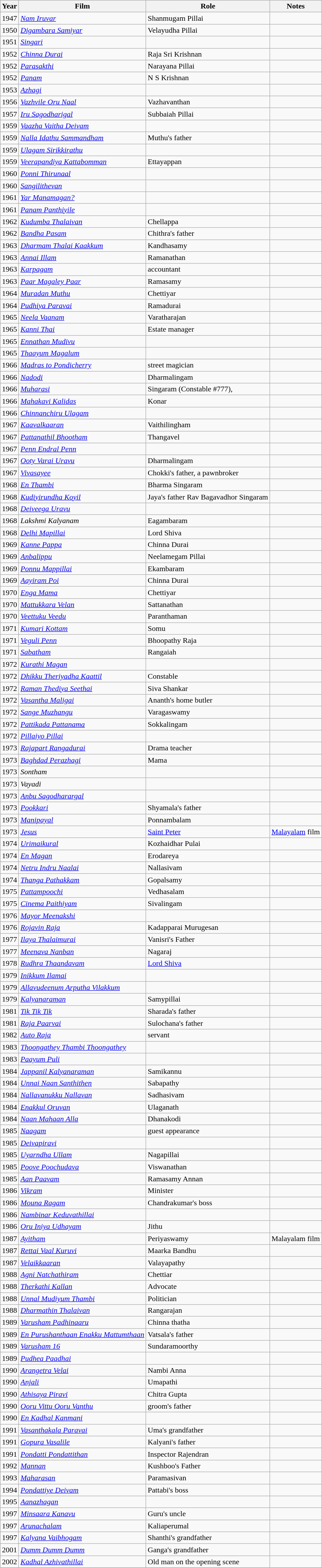<table class="wikitable sortable">
<tr>
<th>Year</th>
<th>Film</th>
<th>Role</th>
<th class=unsortable>Notes</th>
</tr>
<tr>
<td>1947</td>
<td><em><a href='#'>Nam Iruvar</a></em></td>
<td>Shanmugam Pillai</td>
<td></td>
</tr>
<tr>
<td>1950</td>
<td><em><a href='#'>Digambara Samiyar</a></em></td>
<td>Velayudha Pillai</td>
<td></td>
</tr>
<tr>
<td>1951</td>
<td><em><a href='#'>Singari</a></em></td>
<td></td>
<td></td>
</tr>
<tr>
<td>1952</td>
<td><em><a href='#'>Chinna Durai</a></em></td>
<td>Raja Sri Krishnan</td>
<td></td>
</tr>
<tr>
<td>1952</td>
<td><em><a href='#'>Parasakthi</a></em></td>
<td>Narayana Pillai</td>
<td></td>
</tr>
<tr>
<td>1952</td>
<td><em><a href='#'>Panam</a></em></td>
<td>N S Krishnan</td>
<td></td>
</tr>
<tr>
<td>1953</td>
<td><em><a href='#'>Azhagi</a></em></td>
<td></td>
<td></td>
</tr>
<tr>
<td>1956</td>
<td><em><a href='#'>Vazhvile Oru Naal</a></em></td>
<td>Vazhavanthan</td>
<td></td>
</tr>
<tr>
<td>1957</td>
<td><em><a href='#'>Iru Sagodharigal</a></em></td>
<td>Subbaiah Pillai</td>
<td></td>
</tr>
<tr>
<td>1959</td>
<td><em><a href='#'>Vaazha Vaitha Deivam</a></em></td>
<td></td>
<td></td>
</tr>
<tr>
<td>1959</td>
<td><em><a href='#'>Nalla Idathu Sammandham</a></em></td>
<td>Muthu's father</td>
<td></td>
</tr>
<tr>
<td>1959</td>
<td><em><a href='#'>Ulagam Sirikkirathu</a></em></td>
<td></td>
<td></td>
</tr>
<tr>
<td>1959</td>
<td><em><a href='#'>Veerapandiya Kattabomman</a></em></td>
<td>Ettayappan</td>
<td></td>
</tr>
<tr>
<td>1960</td>
<td><em><a href='#'>Ponni Thirunaal</a></em></td>
<td></td>
<td></td>
</tr>
<tr>
<td>1960</td>
<td><em><a href='#'>Sangilithevan</a></em></td>
<td></td>
<td></td>
</tr>
<tr>
<td>1961</td>
<td><em><a href='#'>Yar Manamagan?</a></em></td>
<td></td>
<td></td>
</tr>
<tr>
<td>1961</td>
<td><em><a href='#'>Panam Panthiyile</a></em></td>
<td></td>
<td></td>
</tr>
<tr>
<td>1962</td>
<td><em><a href='#'>Kudumba Thalaivan</a></em></td>
<td>Chellappa</td>
<td></td>
</tr>
<tr>
<td>1962</td>
<td><em><a href='#'>Bandha Pasam</a></em></td>
<td>Chithra's father</td>
<td></td>
</tr>
<tr>
<td>1963</td>
<td><em><a href='#'>Dharmam Thalai Kaakkum</a></em></td>
<td>Kandhasamy</td>
<td></td>
</tr>
<tr>
<td>1963</td>
<td><em><a href='#'>Annai Illam</a></em></td>
<td>Ramanathan</td>
<td></td>
</tr>
<tr>
<td>1963</td>
<td><em><a href='#'>Karpagam</a></em></td>
<td>accountant</td>
<td></td>
</tr>
<tr>
<td>1963</td>
<td><em><a href='#'>Paar Magaley Paar</a></em></td>
<td>Ramasamy</td>
<td></td>
</tr>
<tr>
<td>1964</td>
<td><em><a href='#'>Muradan Muthu</a></em></td>
<td>Chettiyar</td>
<td></td>
</tr>
<tr>
<td>1964</td>
<td><em><a href='#'>Pudhiya Paravai</a></em></td>
<td>Ramadurai</td>
<td></td>
</tr>
<tr>
<td>1965</td>
<td><em><a href='#'>Neela Vaanam</a></em></td>
<td>Varatharajan</td>
<td></td>
</tr>
<tr>
<td>1965</td>
<td><em><a href='#'>Kanni Thai</a></em></td>
<td>Estate manager</td>
<td></td>
</tr>
<tr>
<td>1965</td>
<td><em><a href='#'>Ennathan Mudivu</a></em></td>
<td></td>
<td></td>
</tr>
<tr>
<td>1965</td>
<td><em><a href='#'>Thaayum Magalum</a></em></td>
<td></td>
<td></td>
</tr>
<tr>
<td>1966</td>
<td><em><a href='#'>Madras to Pondicherry</a></em></td>
<td>street magician</td>
<td></td>
</tr>
<tr>
<td>1966</td>
<td><em><a href='#'>Nadodi</a></em></td>
<td>Dharmalingam</td>
<td></td>
</tr>
<tr>
<td>1966</td>
<td><em><a href='#'>Muharasi</a></em></td>
<td>Singaram (Constable #777),</td>
<td></td>
</tr>
<tr>
<td>1966</td>
<td><em><a href='#'>Mahakavi Kalidas</a></em></td>
<td>Konar</td>
<td></td>
</tr>
<tr>
<td>1966</td>
<td><em><a href='#'>Chinnanchiru Ulagam</a></em></td>
<td></td>
<td></td>
</tr>
<tr>
<td>1967</td>
<td><em><a href='#'>Kaavalkaaran</a></em></td>
<td>Vaithilingham</td>
<td></td>
</tr>
<tr>
<td>1967</td>
<td><em><a href='#'>Pattanathil Bhootham</a></em></td>
<td>Thangavel</td>
<td></td>
</tr>
<tr>
<td>1967</td>
<td><em><a href='#'>Penn Endral Penn</a></em></td>
<td></td>
<td></td>
</tr>
<tr>
<td>1967</td>
<td><em><a href='#'>Ooty Varai Uravu</a></em></td>
<td>Dharmalingam</td>
<td></td>
</tr>
<tr>
<td>1967</td>
<td><em><a href='#'>Vivasayee</a></em></td>
<td>Chokki's father, a pawnbroker</td>
<td></td>
</tr>
<tr>
<td>1968</td>
<td><em><a href='#'>En Thambi</a></em></td>
<td>Bharma Singaram</td>
<td></td>
</tr>
<tr>
<td>1968</td>
<td><em><a href='#'>Kudiyirundha Koyil</a></em></td>
<td>Jaya's father Rav Bagavadhor Singaram</td>
<td></td>
</tr>
<tr>
<td>1968</td>
<td><em><a href='#'>Deiveega Uravu</a></em></td>
<td></td>
<td></td>
</tr>
<tr>
<td>1968</td>
<td><em>Lakshmi Kalyanam</em></td>
<td>Eagambaram</td>
<td></td>
</tr>
<tr>
<td>1968</td>
<td><em><a href='#'>Delhi Mapillai</a></em></td>
<td>Lord Shiva</td>
<td></td>
</tr>
<tr>
<td>1969</td>
<td><em><a href='#'>Kanne Pappa</a></em></td>
<td>Chinna Durai</td>
<td></td>
</tr>
<tr>
<td>1969</td>
<td><em><a href='#'>Anbalippu</a></em></td>
<td>Neelamegam Pillai</td>
<td></td>
</tr>
<tr>
<td>1969</td>
<td><em><a href='#'>Ponnu Mappillai</a></em></td>
<td>Ekambaram</td>
<td></td>
</tr>
<tr>
<td>1969</td>
<td><em><a href='#'>Aayiram Poi</a></em></td>
<td>Chinna Durai</td>
<td></td>
</tr>
<tr>
<td>1970</td>
<td><em><a href='#'>Enga Mama</a></em></td>
<td>Chettiyar</td>
<td></td>
</tr>
<tr>
<td>1970</td>
<td><em><a href='#'>Mattukkara Velan</a></em></td>
<td>Sattanathan</td>
<td></td>
</tr>
<tr>
<td>1970</td>
<td><em><a href='#'>Veettuku Veedu</a></em></td>
<td>Paranthaman</td>
<td></td>
</tr>
<tr>
<td>1971</td>
<td><em><a href='#'>Kumari Kottam</a></em></td>
<td>Somu</td>
<td></td>
</tr>
<tr>
<td>1971</td>
<td><em><a href='#'>Veguli Penn</a></em></td>
<td>Bhoopathy Raja</td>
<td></td>
</tr>
<tr>
<td>1971</td>
<td><em><a href='#'>Sabatham</a></em></td>
<td>Rangaiah</td>
<td></td>
</tr>
<tr>
<td>1972</td>
<td><em><a href='#'>Kurathi Magan</a></em></td>
<td></td>
<td></td>
</tr>
<tr>
<td>1972</td>
<td><em><a href='#'>Dhikku Theriyadha Kaattil</a></em></td>
<td>Constable</td>
<td></td>
</tr>
<tr>
<td>1972</td>
<td><em><a href='#'>Raman Thediya Seethai</a></em></td>
<td>Siva Shankar</td>
<td></td>
</tr>
<tr>
<td>1972</td>
<td><em><a href='#'>Vasantha Maligai</a></em></td>
<td>Ananth's home butler</td>
<td></td>
</tr>
<tr>
<td>1972</td>
<td><em><a href='#'>Sange Muzhangu</a></em></td>
<td>Varagaswamy</td>
<td></td>
</tr>
<tr>
<td>1972</td>
<td><em><a href='#'>Pattikada Pattanama</a></em></td>
<td>Sokkalingam</td>
<td></td>
</tr>
<tr>
<td>1972</td>
<td><em><a href='#'>Pillaiyo Pillai</a></em></td>
<td></td>
<td></td>
</tr>
<tr>
<td>1973</td>
<td><em><a href='#'>Rajapart Rangadurai</a></em></td>
<td>Drama teacher</td>
<td></td>
</tr>
<tr>
<td>1973</td>
<td><em><a href='#'>Baghdad Perazhagi</a></em></td>
<td>Mama</td>
<td></td>
</tr>
<tr>
<td>1973</td>
<td><em>Sontham</em></td>
<td></td>
<td></td>
</tr>
<tr>
<td>1973</td>
<td><em>Vayadi</em></td>
<td></td>
<td></td>
</tr>
<tr>
<td>1973</td>
<td><em><a href='#'>Anbu Sagodharargal</a></em></td>
<td></td>
<td></td>
</tr>
<tr>
<td>1973</td>
<td><em><a href='#'>Pookkari</a></em></td>
<td>Shyamala's father</td>
<td></td>
</tr>
<tr>
<td>1973</td>
<td><em><a href='#'>Manipayal</a></em></td>
<td>Ponnambalam</td>
<td></td>
</tr>
<tr>
<td>1973</td>
<td><em><a href='#'>Jesus</a></em></td>
<td><a href='#'>Saint Peter</a></td>
<td><a href='#'>Malayalam</a> film</td>
</tr>
<tr>
<td>1974</td>
<td><em><a href='#'>Urimaikural</a></em></td>
<td>Kozhaidhar Pulai</td>
<td></td>
</tr>
<tr>
<td>1974</td>
<td><em><a href='#'>En Magan</a></em></td>
<td>Erodareya</td>
<td></td>
</tr>
<tr>
<td>1974</td>
<td><em><a href='#'>Netru Indru Naalai</a></em></td>
<td>Nallasivam</td>
<td></td>
</tr>
<tr>
<td>1974</td>
<td><em><a href='#'>Thanga Pathakkam</a></em></td>
<td>Gopalsamy</td>
<td></td>
</tr>
<tr>
<td>1975</td>
<td><em><a href='#'>Pattampoochi</a></em></td>
<td>Vedhasalam</td>
<td></td>
</tr>
<tr>
<td>1975</td>
<td><em><a href='#'>Cinema Paithiyam</a></em></td>
<td>Sivalingam</td>
<td></td>
</tr>
<tr>
<td>1976</td>
<td><em><a href='#'>Mayor Meenakshi</a></em></td>
<td></td>
<td></td>
</tr>
<tr>
<td>1976</td>
<td><em><a href='#'>Rojavin Raja</a></em></td>
<td>Kadapparai Murugesan</td>
<td></td>
</tr>
<tr>
<td>1977</td>
<td><em><a href='#'>Ilaya Thalaimurai</a></em></td>
<td>Vanisri's Father</td>
<td></td>
</tr>
<tr>
<td>1977</td>
<td><em><a href='#'>Meenava Nanban</a></em></td>
<td>Nagaraj</td>
<td></td>
</tr>
<tr>
<td>1978</td>
<td><em><a href='#'>Rudhra Thaandavam</a></em></td>
<td><a href='#'>Lord Shiva</a></td>
<td></td>
</tr>
<tr>
<td>1979</td>
<td><em><a href='#'>Inikkum Ilamai</a></em></td>
<td></td>
<td></td>
</tr>
<tr>
<td>1979</td>
<td><em><a href='#'>Allavudeenum Arputha Vilakkum</a></em></td>
<td></td>
<td></td>
</tr>
<tr>
<td>1979</td>
<td><em><a href='#'>Kalyanaraman</a></em></td>
<td>Samypillai</td>
<td></td>
</tr>
<tr>
<td>1981</td>
<td><em><a href='#'>Tik Tik Tik</a></em></td>
<td>Sharada's father</td>
<td></td>
</tr>
<tr>
<td>1981</td>
<td><em><a href='#'>Raja Paarvai</a></em></td>
<td>Sulochana's father</td>
<td></td>
</tr>
<tr>
<td>1982</td>
<td><em><a href='#'>Auto Raja</a></em></td>
<td>servant</td>
<td></td>
</tr>
<tr>
<td>1983</td>
<td><em><a href='#'>Thoongathey Thambi Thoongathey</a></em></td>
<td></td>
<td></td>
</tr>
<tr>
<td>1983</td>
<td><a href='#'><em>Paayum Puli</em></a></td>
<td></td>
<td></td>
</tr>
<tr>
<td>1984</td>
<td><em><a href='#'>Jappanil Kalyanaraman</a></em></td>
<td>Samikannu</td>
<td></td>
</tr>
<tr>
<td>1984</td>
<td><em><a href='#'>Unnai Naan Santhithen</a></em></td>
<td>Sabapathy</td>
<td></td>
</tr>
<tr>
<td>1984</td>
<td><em><a href='#'>Nallavanukku Nallavan</a></em></td>
<td>Sadhasivam</td>
<td></td>
</tr>
<tr>
<td>1984</td>
<td><em><a href='#'>Enakkul Oruvan</a></em></td>
<td>Ulaganath</td>
<td></td>
</tr>
<tr>
<td>1984</td>
<td><em><a href='#'>Naan Mahaan Alla</a></em></td>
<td>Dhanakodi</td>
<td></td>
</tr>
<tr>
<td>1985</td>
<td><em><a href='#'>Naagam</a></em></td>
<td>guest appearance</td>
<td></td>
</tr>
<tr>
<td>1985</td>
<td><em><a href='#'>Deivapiravi</a></em></td>
<td></td>
<td></td>
</tr>
<tr>
<td>1985</td>
<td><em><a href='#'>Uyarndha Ullam</a></em></td>
<td>Nagapillai</td>
<td></td>
</tr>
<tr>
<td>1985</td>
<td><em><a href='#'>Poove Poochudava</a></em></td>
<td>Viswanathan</td>
<td></td>
</tr>
<tr>
<td>1985</td>
<td><em><a href='#'>Aan Paavam</a></em></td>
<td>Ramasamy Annan</td>
<td></td>
</tr>
<tr>
<td>1986</td>
<td><em><a href='#'>Vikram</a></em></td>
<td>Minister</td>
<td></td>
</tr>
<tr>
<td>1986</td>
<td><em><a href='#'>Mouna Ragam</a></em></td>
<td>Chandrakumar's boss</td>
<td></td>
</tr>
<tr>
<td>1986</td>
<td><em><a href='#'>Nambinar Keduvathillai</a></em></td>
<td></td>
<td></td>
</tr>
<tr>
<td>1986</td>
<td><em><a href='#'>Oru Iniya Udhayam</a></em></td>
<td>Jithu</td>
<td></td>
</tr>
<tr>
<td>1987</td>
<td><em><a href='#'>Ayitham</a></em></td>
<td>Periyaswamy</td>
<td>Malayalam film</td>
</tr>
<tr>
<td>1987</td>
<td><em><a href='#'>Rettai Vaal Kuruvi</a></em></td>
<td>Maarka Bandhu</td>
<td></td>
</tr>
<tr>
<td>1987</td>
<td><em><a href='#'>Velaikkaaran</a></em></td>
<td>Valayapathy</td>
<td></td>
</tr>
<tr>
<td>1988</td>
<td><em><a href='#'>Agni Natchathiram</a></em></td>
<td>Chettiar</td>
<td></td>
</tr>
<tr>
<td>1988</td>
<td><em><a href='#'>Therkathi Kallan</a></em></td>
<td>Advocate</td>
<td></td>
</tr>
<tr>
<td>1988</td>
<td><em><a href='#'>Unnal Mudiyum Thambi</a></em></td>
<td>Politician</td>
<td></td>
</tr>
<tr>
<td>1988</td>
<td><em><a href='#'>Dharmathin Thalaivan</a></em></td>
<td>Rangarajan</td>
<td></td>
</tr>
<tr>
<td>1989</td>
<td><em><a href='#'>Varusham Padhinaaru</a></em></td>
<td>Chinna thatha</td>
<td></td>
</tr>
<tr>
<td>1989</td>
<td><em><a href='#'>En Purushanthaan Enakku Mattumthaan</a></em></td>
<td>Vatsala's father</td>
<td></td>
</tr>
<tr>
<td>1989</td>
<td><em><a href='#'>Varusham 16</a></em></td>
<td>Sundaramoorthy</td>
<td></td>
</tr>
<tr>
<td>1989</td>
<td><em><a href='#'>Pudhea Paadhai</a></em></td>
<td></td>
<td></td>
</tr>
<tr>
<td>1990</td>
<td><em><a href='#'>Arangetra Velai</a></em></td>
<td>Nambi Anna</td>
<td></td>
</tr>
<tr>
<td>1990</td>
<td><em><a href='#'>Anjali</a></em></td>
<td>Umapathi</td>
<td></td>
</tr>
<tr>
<td>1990</td>
<td><em><a href='#'>Athisaya Piravi</a></em></td>
<td>Chitra Gupta</td>
<td></td>
</tr>
<tr>
<td>1990</td>
<td><em><a href='#'>Ooru Vittu Ooru Vanthu</a></em></td>
<td>groom's father</td>
<td></td>
</tr>
<tr>
<td>1990</td>
<td><em><a href='#'>En Kadhal Kanmani</a></em></td>
<td></td>
<td></td>
</tr>
<tr>
<td>1991</td>
<td><em><a href='#'>Vasanthakala Paravai</a></em></td>
<td>Uma's grandfather</td>
<td></td>
</tr>
<tr>
<td>1991</td>
<td><em><a href='#'>Gopura Vasalile</a></em></td>
<td>Kalyani's father</td>
<td></td>
</tr>
<tr>
<td>1991</td>
<td><em><a href='#'>Pondatti Pondattithan</a></em></td>
<td>Inspector Rajendran</td>
<td></td>
</tr>
<tr>
<td>1992</td>
<td><em><a href='#'>Mannan</a></em></td>
<td>Kushboo's Father</td>
<td></td>
</tr>
<tr>
<td>1993</td>
<td><em><a href='#'>Maharasan</a></em></td>
<td>Paramasivan</td>
<td></td>
</tr>
<tr>
<td>1994</td>
<td><em><a href='#'>Pondattiye Deivam</a></em></td>
<td>Pattabi's boss</td>
<td></td>
</tr>
<tr>
<td>1995</td>
<td><em><a href='#'>Aanazhagan</a></em></td>
<td></td>
<td></td>
</tr>
<tr>
<td>1997</td>
<td><em><a href='#'>Minsaara Kanavu</a></em></td>
<td>Guru's uncle</td>
<td></td>
</tr>
<tr>
<td>1997</td>
<td><em><a href='#'>Arunachalam</a></em></td>
<td>Kaliaperumal</td>
<td></td>
</tr>
<tr>
<td>1997</td>
<td><em><a href='#'>Kalyana Vaibhogam</a></em></td>
<td>Shanthi's grandfather</td>
<td></td>
</tr>
<tr>
<td>2001</td>
<td><em><a href='#'>Dumm Dumm Dumm</a></em></td>
<td>Ganga's grandfather</td>
<td></td>
</tr>
<tr>
<td>2002</td>
<td><em><a href='#'>Kadhal Azhivathillai</a></em></td>
<td>Old man on the opening scene</td>
<td></td>
</tr>
<tr>
</tr>
</table>
